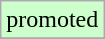<table class="wikitable">
<tr width=10px bgcolor="#ccffcc">
<td>promoted</td>
</tr>
<tr>
</tr>
</table>
